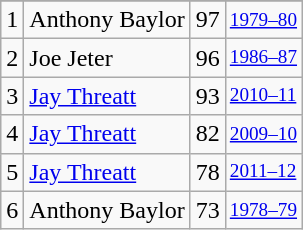<table class="wikitable">
<tr>
</tr>
<tr>
<td>1</td>
<td>Anthony Baylor</td>
<td>97</td>
<td style="font-size:80%;"><a href='#'>1979–80</a></td>
</tr>
<tr>
<td>2</td>
<td>Joe Jeter</td>
<td>96</td>
<td style="font-size:80%;"><a href='#'>1986–87</a></td>
</tr>
<tr>
<td>3</td>
<td><a href='#'>Jay Threatt</a></td>
<td>93</td>
<td style="font-size:80%;"><a href='#'>2010–11</a></td>
</tr>
<tr>
<td>4</td>
<td><a href='#'>Jay Threatt</a></td>
<td>82</td>
<td style="font-size:80%;"><a href='#'>2009–10</a></td>
</tr>
<tr>
<td>5</td>
<td><a href='#'>Jay Threatt</a></td>
<td>78</td>
<td style="font-size:80%;"><a href='#'>2011–12</a></td>
</tr>
<tr>
<td>6</td>
<td>Anthony Baylor</td>
<td>73</td>
<td style="font-size:80%;"><a href='#'>1978–79</a></td>
</tr>
</table>
